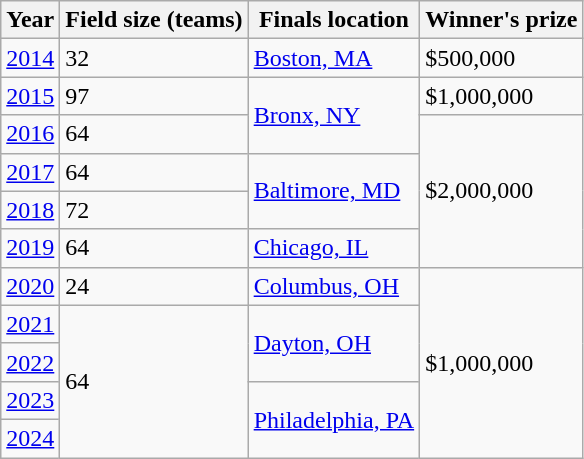<table class="wikitable">
<tr>
<th>Year</th>
<th>Field size (teams)</th>
<th>Finals location</th>
<th>Winner's prize</th>
</tr>
<tr>
<td><a href='#'>2014</a></td>
<td>32</td>
<td><a href='#'>Boston, MA</a></td>
<td>$500,000</td>
</tr>
<tr>
<td><a href='#'>2015</a></td>
<td>97 </td>
<td rowspan=2><a href='#'>Bronx, NY</a></td>
<td>$1,000,000</td>
</tr>
<tr>
<td><a href='#'>2016</a></td>
<td>64</td>
<td rowspan=4>$2,000,000</td>
</tr>
<tr>
<td><a href='#'>2017</a></td>
<td>64 </td>
<td rowspan=2><a href='#'>Baltimore, MD</a></td>
</tr>
<tr>
<td><a href='#'>2018</a></td>
<td>72</td>
</tr>
<tr>
<td><a href='#'>2019</a></td>
<td>64</td>
<td><a href='#'>Chicago, IL</a></td>
</tr>
<tr>
<td><a href='#'>2020</a></td>
<td>24</td>
<td><a href='#'>Columbus, OH</a></td>
<td rowspan=5>$1,000,000</td>
</tr>
<tr>
<td><a href='#'>2021</a></td>
<td rowspan=4>64</td>
<td rowspan=2><a href='#'>Dayton, OH</a></td>
</tr>
<tr>
<td><a href='#'>2022</a></td>
</tr>
<tr>
<td><a href='#'>2023</a></td>
<td rowspan=2><a href='#'>Philadelphia, PA</a></td>
</tr>
<tr>
<td><a href='#'>2024</a></td>
</tr>
</table>
